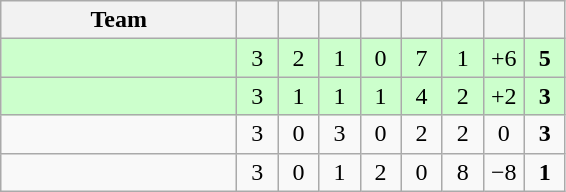<table class="wikitable" style="text-align:center;">
<tr>
<th width=150>Team</th>
<th width=20></th>
<th width=20></th>
<th width=20></th>
<th width=20></th>
<th width=20></th>
<th width=20></th>
<th width=20></th>
<th width=20></th>
</tr>
<tr bgcolor="#ccffcc">
<td align=left></td>
<td>3</td>
<td>2</td>
<td>1</td>
<td>0</td>
<td>7</td>
<td>1</td>
<td>+6</td>
<td><strong>5</strong></td>
</tr>
<tr bgcolor="#ccffcc">
<td align=left></td>
<td>3</td>
<td>1</td>
<td>1</td>
<td>1</td>
<td>4</td>
<td>2</td>
<td>+2</td>
<td><strong>3</strong></td>
</tr>
<tr>
<td align=left></td>
<td>3</td>
<td>0</td>
<td>3</td>
<td>0</td>
<td>2</td>
<td>2</td>
<td>0</td>
<td><strong>3</strong></td>
</tr>
<tr>
<td align=left></td>
<td>3</td>
<td>0</td>
<td>1</td>
<td>2</td>
<td>0</td>
<td>8</td>
<td>−8</td>
<td><strong>1</strong></td>
</tr>
</table>
